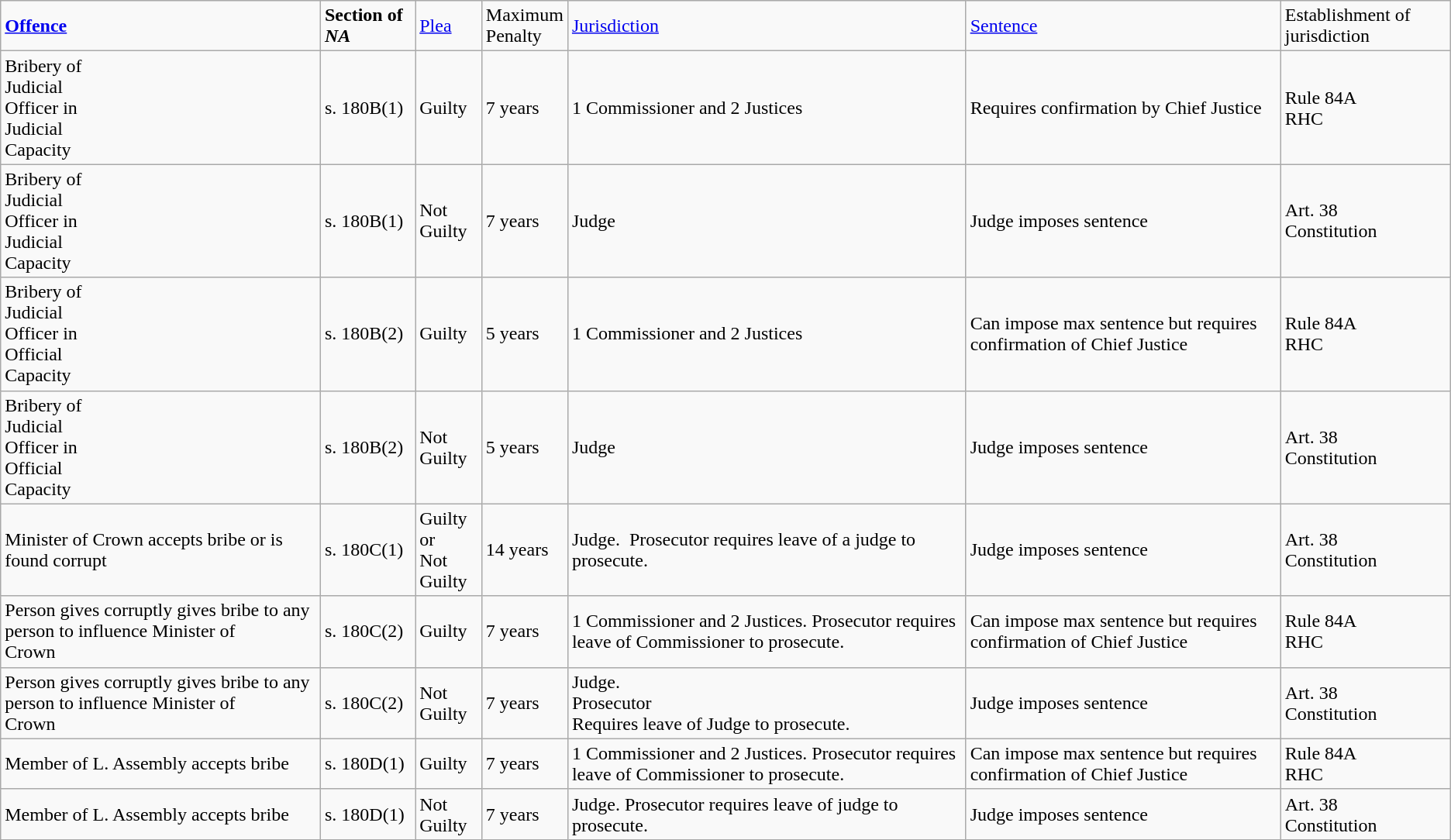<table class="wikitable sortable mw-collapsible mw-collapsed">
<tr>
<td><strong><a href='#'>Offence</a></strong></td>
<td><strong>Section of <em>NA<strong><em></td>
<td></strong><a href='#'>Plea</a><strong></td>
<td></strong>Maximum<strong><br></strong>Penalty<strong></td>
<td></strong><a href='#'>Jurisdiction</a><strong></td>
<td></strong><a href='#'>Sentence</a><strong></td>
<td></strong>Establishment of jurisdiction<strong></td>
</tr>
<tr>
<td>Bribery of<br>Judicial<br>Officer in<br>Judicial<br>Capacity</td>
<td></em>s. 180B(1)<em></td>
<td>Guilty</td>
<td>7 years</td>
<td>1 Commissioner and 2 Justices</td>
<td>Requires confirmation by Chief Justice</td>
<td></em>Rule 84A<em><br></em>RHC<em></td>
</tr>
<tr>
<td>Bribery of<br>Judicial<br>Officer in<br>Judicial<br>Capacity</td>
<td></em>s. 180B(1)<em></td>
<td>Not<br>Guilty</td>
<td>7 years</td>
<td>Judge</td>
<td>Judge imposes sentence</td>
<td></em>Art. 38<em><br></em>Constitution<em></td>
</tr>
<tr>
<td>Bribery of<br>Judicial<br>Officer in<br>Official<br>Capacity</td>
<td></em>s. 180B(2)<em></td>
<td>Guilty</td>
<td>5 years</td>
<td>1 Commissioner and 2 Justices</td>
<td>Can impose max sentence but requires confirmation of Chief Justice</td>
<td></em>Rule 84A<em><br></em>RHC<em></td>
</tr>
<tr>
<td>Bribery of<br>Judicial<br>Officer in<br>Official<br>Capacity</td>
<td></em>s. 180B(2)<em></td>
<td>Not<br>Guilty</td>
<td>5 years</td>
<td>Judge</td>
<td>Judge imposes sentence</td>
<td></em>Art. 38<em><br></em>Constitution<em></td>
</tr>
<tr>
<td>Minister of Crown accepts bribe or is found corrupt</td>
<td></em>s. 180C(1)<em></td>
<td>Guilty or<br>Not<br>Guilty</td>
<td>14 years</td>
<td>Judge.  Prosecutor requires leave of a judge to prosecute.</td>
<td>Judge imposes sentence</td>
<td></em>Art. 38<em><br></em>Constitution<em></td>
</tr>
<tr>
<td>Person gives corruptly gives bribe to any person to influence Minister of<br>Crown</td>
<td></em>s. 180C(2)<em></td>
<td>Guilty</td>
<td>7 years</td>
<td>1 Commissioner and 2 Justices. Prosecutor requires leave of Commissioner to prosecute.</td>
<td>Can impose max sentence but requires confirmation of Chief Justice</td>
<td></em>Rule 84A<em><br></em>RHC<em></td>
</tr>
<tr>
<td>Person gives corruptly gives bribe to any person to influence Minister of<br>Crown</td>
<td></em>s. 180C(2)<em></td>
<td>Not<br>Guilty</td>
<td>7 years</td>
<td>Judge.<br>Prosecutor<br>Requires leave of Judge to prosecute.</td>
<td>Judge imposes sentence</td>
<td></em>Art. 38<em><br></em>Constitution<em></td>
</tr>
<tr>
<td>Member of L. Assembly accepts bribe</td>
<td></em>s. 180D(1)<em></td>
<td>Guilty</td>
<td>7 years</td>
<td>1 Commissioner and 2 Justices. Prosecutor requires leave of Commissioner to prosecute.</td>
<td>Can impose max sentence but requires confirmation of Chief Justice</td>
<td></em>Rule 84A<em><br></em>RHC<em></td>
</tr>
<tr>
<td>Member of L. Assembly accepts bribe</td>
<td></em>s. 180D(1)<em></td>
<td>Not<br>Guilty</td>
<td>7 years</td>
<td>Judge. Prosecutor requires leave of judge to prosecute.</td>
<td>Judge imposes sentence</td>
<td></em>Art. 38<em><br></em>Constitution<em></td>
</tr>
</table>
